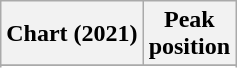<table class="wikitable sortable plainrowheaders">
<tr>
<th scope="col">Chart (2021)</th>
<th scope="col">Peak<br>position</th>
</tr>
<tr>
</tr>
<tr>
</tr>
</table>
